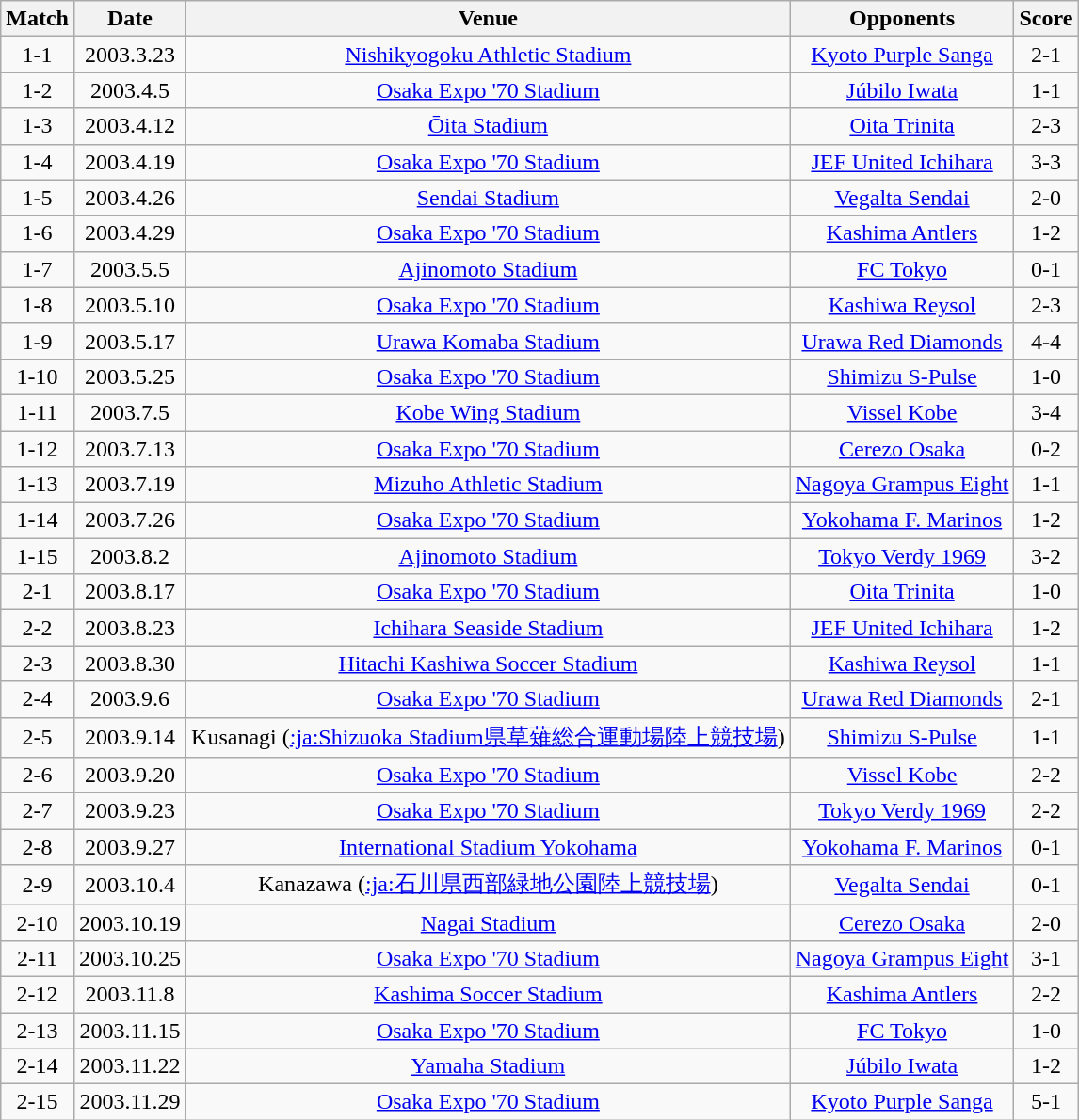<table class="wikitable" style="text-align:center;">
<tr>
<th>Match</th>
<th>Date</th>
<th>Venue</th>
<th>Opponents</th>
<th>Score</th>
</tr>
<tr>
<td>1-1</td>
<td>2003.3.23</td>
<td><a href='#'>Nishikyogoku Athletic Stadium</a></td>
<td><a href='#'>Kyoto Purple Sanga</a></td>
<td>2-1</td>
</tr>
<tr>
<td>1-2</td>
<td>2003.4.5</td>
<td><a href='#'>Osaka Expo '70 Stadium</a></td>
<td><a href='#'>Júbilo Iwata</a></td>
<td>1-1</td>
</tr>
<tr>
<td>1-3</td>
<td>2003.4.12</td>
<td><a href='#'>Ōita Stadium</a></td>
<td><a href='#'>Oita Trinita</a></td>
<td>2-3</td>
</tr>
<tr>
<td>1-4</td>
<td>2003.4.19</td>
<td><a href='#'>Osaka Expo '70 Stadium</a></td>
<td><a href='#'>JEF United Ichihara</a></td>
<td>3-3</td>
</tr>
<tr>
<td>1-5</td>
<td>2003.4.26</td>
<td><a href='#'>Sendai Stadium</a></td>
<td><a href='#'>Vegalta Sendai</a></td>
<td>2-0</td>
</tr>
<tr>
<td>1-6</td>
<td>2003.4.29</td>
<td><a href='#'>Osaka Expo '70 Stadium</a></td>
<td><a href='#'>Kashima Antlers</a></td>
<td>1-2</td>
</tr>
<tr>
<td>1-7</td>
<td>2003.5.5</td>
<td><a href='#'>Ajinomoto Stadium</a></td>
<td><a href='#'>FC Tokyo</a></td>
<td>0-1</td>
</tr>
<tr>
<td>1-8</td>
<td>2003.5.10</td>
<td><a href='#'>Osaka Expo '70 Stadium</a></td>
<td><a href='#'>Kashiwa Reysol</a></td>
<td>2-3</td>
</tr>
<tr>
<td>1-9</td>
<td>2003.5.17</td>
<td><a href='#'>Urawa Komaba Stadium</a></td>
<td><a href='#'>Urawa Red Diamonds</a></td>
<td>4-4</td>
</tr>
<tr>
<td>1-10</td>
<td>2003.5.25</td>
<td><a href='#'>Osaka Expo '70 Stadium</a></td>
<td><a href='#'>Shimizu S-Pulse</a></td>
<td>1-0</td>
</tr>
<tr>
<td>1-11</td>
<td>2003.7.5</td>
<td><a href='#'>Kobe Wing Stadium</a></td>
<td><a href='#'>Vissel Kobe</a></td>
<td>3-4</td>
</tr>
<tr>
<td>1-12</td>
<td>2003.7.13</td>
<td><a href='#'>Osaka Expo '70 Stadium</a></td>
<td><a href='#'>Cerezo Osaka</a></td>
<td>0-2</td>
</tr>
<tr>
<td>1-13</td>
<td>2003.7.19</td>
<td><a href='#'>Mizuho Athletic Stadium</a></td>
<td><a href='#'>Nagoya Grampus Eight</a></td>
<td>1-1</td>
</tr>
<tr>
<td>1-14</td>
<td>2003.7.26</td>
<td><a href='#'>Osaka Expo '70 Stadium</a></td>
<td><a href='#'>Yokohama F. Marinos</a></td>
<td>1-2</td>
</tr>
<tr>
<td>1-15</td>
<td>2003.8.2</td>
<td><a href='#'>Ajinomoto Stadium</a></td>
<td><a href='#'>Tokyo Verdy 1969</a></td>
<td>3-2</td>
</tr>
<tr>
<td>2-1</td>
<td>2003.8.17</td>
<td><a href='#'>Osaka Expo '70 Stadium</a></td>
<td><a href='#'>Oita Trinita</a></td>
<td>1-0</td>
</tr>
<tr>
<td>2-2</td>
<td>2003.8.23</td>
<td><a href='#'>Ichihara Seaside Stadium</a></td>
<td><a href='#'>JEF United Ichihara</a></td>
<td>1-2</td>
</tr>
<tr>
<td>2-3</td>
<td>2003.8.30</td>
<td><a href='#'>Hitachi Kashiwa Soccer Stadium</a></td>
<td><a href='#'>Kashiwa Reysol</a></td>
<td>1-1</td>
</tr>
<tr>
<td>2-4</td>
<td>2003.9.6</td>
<td><a href='#'>Osaka Expo '70 Stadium</a></td>
<td><a href='#'>Urawa Red Diamonds</a></td>
<td>2-1</td>
</tr>
<tr>
<td>2-5</td>
<td>2003.9.14</td>
<td>Kusanagi (<a href='#'>:ja:Shizuoka Stadium県草薙総合運動場陸上競技場</a>)</td>
<td><a href='#'>Shimizu S-Pulse</a></td>
<td>1-1</td>
</tr>
<tr>
<td>2-6</td>
<td>2003.9.20</td>
<td><a href='#'>Osaka Expo '70 Stadium</a></td>
<td><a href='#'>Vissel Kobe</a></td>
<td>2-2</td>
</tr>
<tr>
<td>2-7</td>
<td>2003.9.23</td>
<td><a href='#'>Osaka Expo '70 Stadium</a></td>
<td><a href='#'>Tokyo Verdy 1969</a></td>
<td>2-2</td>
</tr>
<tr>
<td>2-8</td>
<td>2003.9.27</td>
<td><a href='#'>International Stadium Yokohama</a></td>
<td><a href='#'>Yokohama F. Marinos</a></td>
<td>0-1</td>
</tr>
<tr>
<td>2-9</td>
<td>2003.10.4</td>
<td>Kanazawa (<a href='#'>:ja:石川県西部緑地公園陸上競技場</a>)</td>
<td><a href='#'>Vegalta Sendai</a></td>
<td>0-1</td>
</tr>
<tr>
<td>2-10</td>
<td>2003.10.19</td>
<td><a href='#'>Nagai Stadium</a></td>
<td><a href='#'>Cerezo Osaka</a></td>
<td>2-0</td>
</tr>
<tr>
<td>2-11</td>
<td>2003.10.25</td>
<td><a href='#'>Osaka Expo '70 Stadium</a></td>
<td><a href='#'>Nagoya Grampus Eight</a></td>
<td>3-1</td>
</tr>
<tr>
<td>2-12</td>
<td>2003.11.8</td>
<td><a href='#'>Kashima Soccer Stadium</a></td>
<td><a href='#'>Kashima Antlers</a></td>
<td>2-2</td>
</tr>
<tr>
<td>2-13</td>
<td>2003.11.15</td>
<td><a href='#'>Osaka Expo '70 Stadium</a></td>
<td><a href='#'>FC Tokyo</a></td>
<td>1-0</td>
</tr>
<tr>
<td>2-14</td>
<td>2003.11.22</td>
<td><a href='#'>Yamaha Stadium</a></td>
<td><a href='#'>Júbilo Iwata</a></td>
<td>1-2</td>
</tr>
<tr>
<td>2-15</td>
<td>2003.11.29</td>
<td><a href='#'>Osaka Expo '70 Stadium</a></td>
<td><a href='#'>Kyoto Purple Sanga</a></td>
<td>5-1</td>
</tr>
</table>
